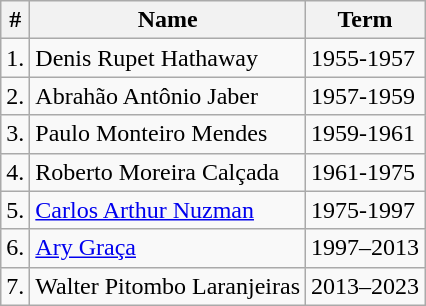<table class="wikitable">
<tr>
<th>#</th>
<th>Name</th>
<th>Term</th>
</tr>
<tr>
<td>1.</td>
<td>Denis Rupet Hathaway</td>
<td>1955-1957</td>
</tr>
<tr>
<td>2.</td>
<td>Abrahão Antônio Jaber</td>
<td>1957-1959</td>
</tr>
<tr>
<td>3.</td>
<td>Paulo Monteiro Mendes</td>
<td>1959-1961</td>
</tr>
<tr>
<td>4.</td>
<td>Roberto Moreira Calçada</td>
<td>1961-1975</td>
</tr>
<tr>
<td>5.</td>
<td><a href='#'>Carlos Arthur Nuzman</a></td>
<td>1975-1997</td>
</tr>
<tr>
<td>6.</td>
<td><a href='#'>Ary Graça</a></td>
<td>1997–2013</td>
</tr>
<tr>
<td>7.</td>
<td>Walter Pitombo Laranjeiras</td>
<td>2013–2023</td>
</tr>
</table>
